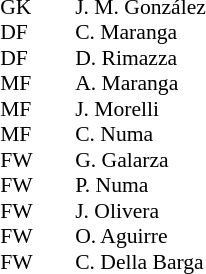<table style="font-size:90%; margin:0.2em auto;" cellspacing="0" cellpadding="0">
<tr>
<th width="25"></th>
<th width="25"></th>
</tr>
<tr>
<td>GK</td>
<td></td>
<td> J. M. González</td>
</tr>
<tr>
<td>DF</td>
<td></td>
<td> C. Maranga</td>
</tr>
<tr>
<td>DF</td>
<td></td>
<td> D. Rimazza</td>
</tr>
<tr>
<td>MF</td>
<td></td>
<td> A. Maranga</td>
</tr>
<tr>
<td>MF</td>
<td></td>
<td> J. Morelli</td>
</tr>
<tr>
<td>MF</td>
<td></td>
<td> C. Numa</td>
</tr>
<tr>
<td>FW</td>
<td></td>
<td> G. Galarza</td>
</tr>
<tr>
<td>FW</td>
<td></td>
<td> P. Numa</td>
</tr>
<tr>
<td>FW</td>
<td></td>
<td> J. Olivera</td>
</tr>
<tr>
<td>FW</td>
<td></td>
<td> O. Aguirre</td>
</tr>
<tr>
<td>FW</td>
<td></td>
<td> C. Della Barga</td>
</tr>
</table>
